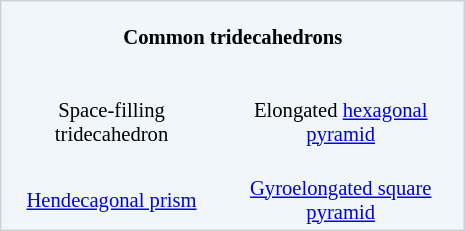<table style="float: right; margin: 0 0 1em 1em; width: 22.5em; font-size: 0.86em; line-height: normal; border: 1px solid #CCD2D9; background: #F0F6FA">
<tr>
<th colspan=2 style="padding-top:1.0em; padding-bottom:1.0em;">Common tridecahedrons</th>
</tr>
<tr>
<td align=center><br>Space-filling tridecahedron</td>
<td align=center><br>Elongated <a href='#'>hexagonal pyramid</a></td>
</tr>
<tr>
<td align=center><br><a href='#'>Hendecagonal prism</a></td>
<td align=center><br><a href='#'>Gyroelongated square pyramid</a></td>
</tr>
</table>
